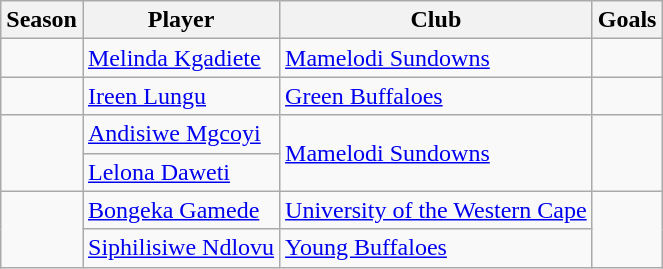<table class="wikitable">
<tr>
<th>Season</th>
<th>Player</th>
<th>Club</th>
<th>Goals</th>
</tr>
<tr>
<td></td>
<td> <a href='#'>Melinda Kgadiete</a></td>
<td> <a href='#'>Mamelodi Sundowns</a></td>
<td></td>
</tr>
<tr>
<td></td>
<td> <a href='#'>Ireen Lungu</a></td>
<td> <a href='#'>Green Buffaloes</a></td>
<td></td>
</tr>
<tr>
<td rowspan="2"></td>
<td> <a href='#'>Andisiwe Mgcoyi</a></td>
<td rowspan="2"> <a href='#'>Mamelodi Sundowns</a></td>
<td rowspan="2"></td>
</tr>
<tr>
<td> <a href='#'>Lelona Daweti</a></td>
</tr>
<tr>
<td rowspan="3"></td>
<td> <a href='#'>Bongeka Gamede</a></td>
<td> <a href='#'>University of the Western Cape</a></td>
<td rowspan="3"></td>
</tr>
<tr>
<td> <a href='#'>Siphilisiwe Ndlovu</a></td>
<td> <a href='#'>Young Buffaloes</a></td>
</tr>
</table>
